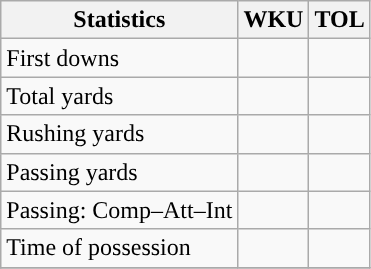<table class="wikitable" style="float: left;">
<tr>
<th>Statistics</th>
<th>WKU</th>
<th>TOL</th>
</tr>
<tr>
<td>First downs</td>
<td></td>
<td></td>
</tr>
<tr>
<td>Total yards</td>
<td></td>
<td></td>
</tr>
<tr>
<td>Rushing yards</td>
<td></td>
<td></td>
</tr>
<tr>
<td>Passing yards</td>
<td></td>
<td></td>
</tr>
<tr>
<td>Passing: Comp–Att–Int</td>
<td></td>
<td></td>
</tr>
<tr>
<td>Time of possession</td>
<td></td>
<td></td>
</tr>
<tr>
</tr>
</table>
